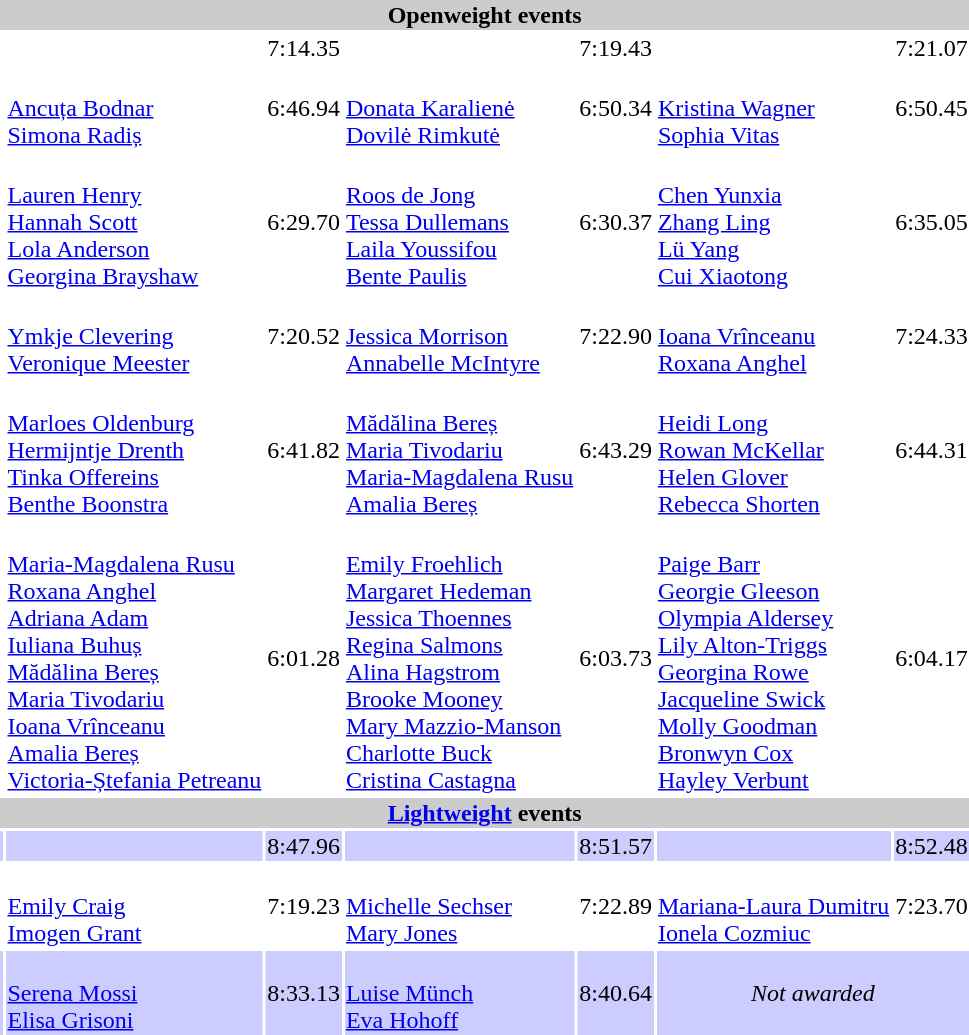<table>
<tr>
<th colspan="7" style="background-color:#CCC;">Openweight events</th>
</tr>
<tr>
<td><br></td>
<td></td>
<td>7:14.35</td>
<td></td>
<td>7:19.43</td>
<td></td>
<td>7:21.07</td>
</tr>
<tr>
<td><br></td>
<td><br><a href='#'>Ancuța Bodnar</a><br><a href='#'>Simona Radiș</a></td>
<td>6:46.94</td>
<td><br><a href='#'>Donata Karalienė</a><br><a href='#'>Dovilė Rimkutė</a></td>
<td>6:50.34</td>
<td><br><a href='#'>Kristina Wagner</a><br><a href='#'>Sophia Vitas</a></td>
<td>6:50.45</td>
</tr>
<tr>
<td><br></td>
<td><br><a href='#'>Lauren Henry</a><br><a href='#'>Hannah Scott</a><br><a href='#'>Lola Anderson</a><br><a href='#'>Georgina Brayshaw</a></td>
<td>6:29.70</td>
<td><br><a href='#'>Roos de Jong</a><br><a href='#'>Tessa Dullemans</a><br><a href='#'>Laila Youssifou</a><br><a href='#'>Bente Paulis</a></td>
<td>6:30.37</td>
<td><br><a href='#'>Chen Yunxia</a><br><a href='#'>Zhang Ling</a><br><a href='#'>Lü Yang</a><br><a href='#'>Cui Xiaotong</a></td>
<td>6:35.05</td>
</tr>
<tr>
<td><br></td>
<td><br><a href='#'>Ymkje Clevering</a><br><a href='#'>Veronique Meester</a></td>
<td>7:20.52</td>
<td><br><a href='#'>Jessica Morrison</a><br><a href='#'>Annabelle McIntyre</a></td>
<td>7:22.90</td>
<td><br><a href='#'>Ioana Vrînceanu</a><br><a href='#'>Roxana Anghel</a></td>
<td>7:24.33</td>
</tr>
<tr>
<td><br></td>
<td><br><a href='#'>Marloes Oldenburg</a><br><a href='#'>Hermijntje Drenth</a><br><a href='#'>Tinka Offereins</a><br><a href='#'>Benthe Boonstra</a></td>
<td>6:41.82</td>
<td><br><a href='#'>Mădălina Bereș</a><br><a href='#'>Maria Tivodariu</a><br><a href='#'>Maria-Magdalena Rusu</a><br><a href='#'>Amalia Bereș</a></td>
<td>6:43.29</td>
<td><br><a href='#'>Heidi Long</a><br><a href='#'>Rowan McKellar</a><br><a href='#'>Helen Glover</a><br><a href='#'>Rebecca Shorten</a></td>
<td>6:44.31</td>
</tr>
<tr>
<td><br></td>
<td><br><a href='#'>Maria-Magdalena Rusu</a><br><a href='#'>Roxana Anghel</a><br><a href='#'>Adriana Adam</a><br><a href='#'>Iuliana Buhuș</a><br><a href='#'>Mădălina Bereș</a><br><a href='#'>Maria Tivodariu</a><br><a href='#'>Ioana Vrînceanu</a><br><a href='#'>Amalia Bereș</a><br><a href='#'>Victoria-Ștefania Petreanu</a></td>
<td>6:01.28</td>
<td><br><a href='#'>Emily Froehlich</a><br><a href='#'>Margaret Hedeman</a><br><a href='#'>Jessica Thoennes</a><br><a href='#'>Regina Salmons</a><br><a href='#'>Alina Hagstrom</a><br><a href='#'>Brooke Mooney</a><br><a href='#'>Mary Mazzio-Manson</a><br><a href='#'>Charlotte Buck</a><br><a href='#'>Cristina Castagna</a></td>
<td>6:03.73</td>
<td><br><a href='#'>Paige Barr</a><br><a href='#'>Georgie Gleeson</a><br><a href='#'>Olympia Aldersey</a><br><a href='#'>Lily Alton-Triggs</a><br><a href='#'>Georgina Rowe</a><br><a href='#'>Jacqueline Swick</a><br><a href='#'>Molly Goodman</a><br><a href='#'>Bronwyn Cox</a><br><a href='#'>Hayley Verbunt</a></td>
<td>6:04.17</td>
</tr>
<tr>
<th colspan="7" style="background-color:#CCC;"><a href='#'>Lightweight</a> events</th>
</tr>
<tr bgcolor="#ccccff">
<td><br></td>
<td></td>
<td>8:47.96</td>
<td></td>
<td>8:51.57</td>
<td></td>
<td>8:52.48</td>
</tr>
<tr>
<td><br></td>
<td><br><a href='#'>Emily Craig</a><br><a href='#'>Imogen Grant</a></td>
<td>7:19.23</td>
<td><br><a href='#'>Michelle Sechser</a><br><a href='#'>Mary Jones</a></td>
<td>7:22.89</td>
<td><br><a href='#'>Mariana-Laura Dumitru</a><br><a href='#'>Ionela Cozmiuc</a></td>
<td>7:23.70</td>
</tr>
<tr bgcolor="#ccccff">
<td><br></td>
<td><br><a href='#'>Serena Mossi</a><br><a href='#'>Elisa Grisoni</a></td>
<td>8:33.13</td>
<td><br><a href='#'>Luise Münch</a><br><a href='#'>Eva Hohoff</a></td>
<td>8:40.64</td>
<td colspan=2 align=center><em>Not awarded</em></td>
</tr>
</table>
